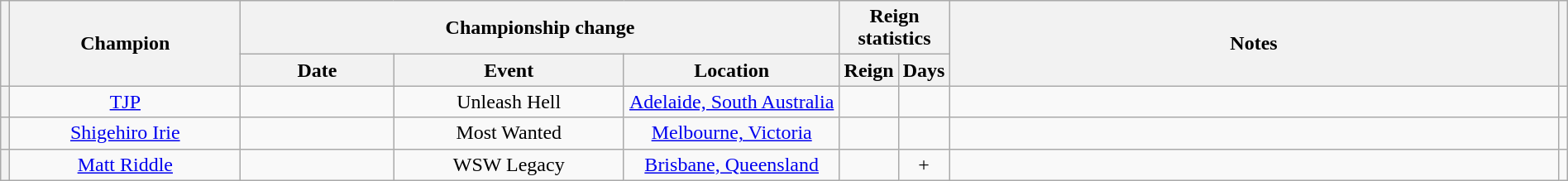<table class="mw-datatable wikitable sortable sticky-header-multi" style="text-align: center" width=100%>
<tr>
<th width=0 data-sort-type="number" scope="col" rowspan=2></th>
<th rowspan=2 style="width: 15%;">Champion</th>
<th width=0 scope="col" colspan=3>Championship change</th>
<th width=0 scope="col" colspan=2>Reign statistics</th>
<th width=40% class="unsortable" scope="col" rowspan=2>Notes</th>
<th width=0 class="unsortable" scope="col" rowspan=2></th>
</tr>
<tr>
<th width=10% scope="col">Date</th>
<th width=15% scope="col">Event</th>
<th width=14% scope="col">Location</th>
<th width=0 data-sort-type="number" scope="col">Reign</th>
<th width=0 data-sort-type="number" scope="col">Days</th>
</tr>
<tr>
<th></th>
<td><a href='#'>TJP</a></td>
<td></td>
<td>Unleash Hell<br></td>
<td><a href='#'>Adelaide, South Australia</a></td>
<td></td>
<td></td>
<td align="left"></td>
<td></td>
</tr>
<tr>
<th></th>
<td><a href='#'>Shigehiro Irie</a></td>
<td></td>
<td>Most Wanted<br></td>
<td><a href='#'>Melbourne, Victoria</a></td>
<td></td>
<td></td>
<td align="left"></td>
<td></td>
</tr>
<tr>
<th></th>
<td><a href='#'>Matt Riddle</a></td>
<td></td>
<td>WSW Legacy<br></td>
<td><a href='#'>Brisbane, Queensland</a></td>
<td></td>
<td>+</td>
<td align="left"></td>
<td></td>
</tr>
</table>
